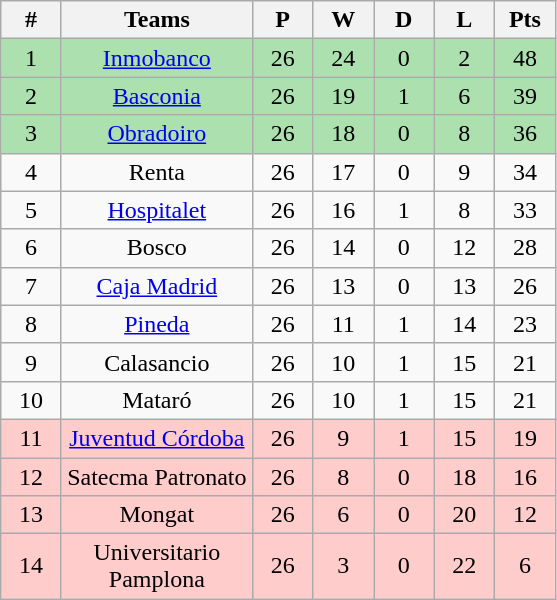<table class="wikitable" style="text-align: center;">
<tr>
<th width=33>#</th>
<th width=120>Teams</th>
<th width=33>P</th>
<th width=33>W</th>
<th width=33>D</th>
<th width=33>L</th>
<th width=33>Pts</th>
</tr>
<tr bgcolor=ACE1AF>
<td>1</td>
<td><a href='#'>Inmobanco</a></td>
<td>26</td>
<td>24</td>
<td>0</td>
<td>2</td>
<td>48</td>
</tr>
<tr bgcolor=ACE1AF>
<td>2</td>
<td><a href='#'>Basconia</a></td>
<td>26</td>
<td>19</td>
<td>1</td>
<td>6</td>
<td>39</td>
</tr>
<tr bgcolor=ACE1AF>
<td>3</td>
<td><a href='#'>Obradoiro</a></td>
<td>26</td>
<td>18</td>
<td>0</td>
<td>8</td>
<td>36</td>
</tr>
<tr>
<td>4</td>
<td>Renta</td>
<td>26</td>
<td>17</td>
<td>0</td>
<td>9</td>
<td>34</td>
</tr>
<tr>
<td>5</td>
<td><a href='#'>Hospitalet</a></td>
<td>26</td>
<td>16</td>
<td>1</td>
<td>8</td>
<td>33</td>
</tr>
<tr>
<td>6</td>
<td>Bosco</td>
<td>26</td>
<td>14</td>
<td>0</td>
<td>12</td>
<td>28</td>
</tr>
<tr>
<td>7</td>
<td><a href='#'>Caja Madrid</a></td>
<td>26</td>
<td>13</td>
<td>0</td>
<td>13</td>
<td>26</td>
</tr>
<tr>
<td>8</td>
<td><a href='#'>Pineda</a></td>
<td>26</td>
<td>11</td>
<td>1</td>
<td>14</td>
<td>23</td>
</tr>
<tr>
<td>9</td>
<td>Calasancio</td>
<td>26</td>
<td>10</td>
<td>1</td>
<td>15</td>
<td>21</td>
</tr>
<tr>
<td>10</td>
<td>Mataró</td>
<td>26</td>
<td>10</td>
<td>1</td>
<td>15</td>
<td>21</td>
</tr>
<tr bgcolor=FFCCCC>
<td>11</td>
<td><a href='#'>Juventud Córdoba</a></td>
<td>26</td>
<td>9</td>
<td>1</td>
<td>15</td>
<td>19</td>
</tr>
<tr bgcolor=FFCCCC>
<td>12</td>
<td>Satecma Patronato</td>
<td>26</td>
<td>8</td>
<td>0</td>
<td>18</td>
<td>16</td>
</tr>
<tr bgcolor=FFCCCC>
<td>13</td>
<td>Mongat</td>
<td>26</td>
<td>6</td>
<td>0</td>
<td>20</td>
<td>12</td>
</tr>
<tr bgcolor=FFCCCC>
<td>14</td>
<td>Universitario Pamplona</td>
<td>26</td>
<td>3</td>
<td>0</td>
<td>22</td>
<td>6</td>
</tr>
</table>
